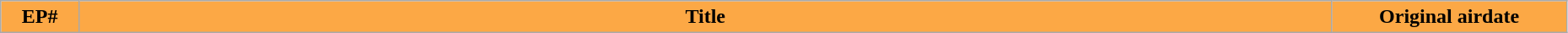<table class="wikitable" width="98%" style="background: #FFF;">
<tr>
<th style="background: #FCA845;" width="5%">EP#</th>
<th style="background: #FCA845;">Title</th>
<th style="background: #FCA845;" width="15%">Original airdate<br>























</th>
</tr>
</table>
